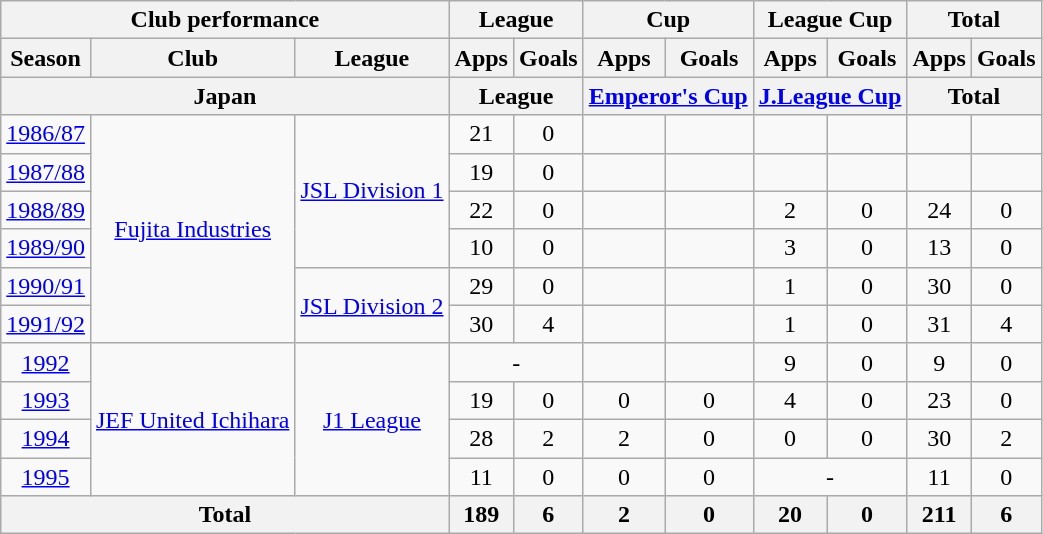<table class="wikitable" style="text-align:center;">
<tr>
<th colspan=3>Club performance</th>
<th colspan=2>League</th>
<th colspan=2>Cup</th>
<th colspan=2>League Cup</th>
<th colspan=2>Total</th>
</tr>
<tr>
<th>Season</th>
<th>Club</th>
<th>League</th>
<th>Apps</th>
<th>Goals</th>
<th>Apps</th>
<th>Goals</th>
<th>Apps</th>
<th>Goals</th>
<th>Apps</th>
<th>Goals</th>
</tr>
<tr>
<th colspan=3>Japan</th>
<th colspan=2>League</th>
<th colspan=2><a href='#'>Emperor's Cup</a></th>
<th colspan=2><a href='#'>J.League Cup</a></th>
<th colspan=2>Total</th>
</tr>
<tr>
<td><a href='#'>1986/87</a></td>
<td rowspan="6"><a href='#'>Fujita Industries</a></td>
<td rowspan="4"><a href='#'>JSL Division 1</a></td>
<td>21</td>
<td>0</td>
<td></td>
<td></td>
<td></td>
<td></td>
<td></td>
<td></td>
</tr>
<tr>
<td><a href='#'>1987/88</a></td>
<td>19</td>
<td>0</td>
<td></td>
<td></td>
<td></td>
<td></td>
<td></td>
<td></td>
</tr>
<tr>
<td><a href='#'>1988/89</a></td>
<td>22</td>
<td>0</td>
<td></td>
<td></td>
<td>2</td>
<td>0</td>
<td>24</td>
<td>0</td>
</tr>
<tr>
<td><a href='#'>1989/90</a></td>
<td>10</td>
<td>0</td>
<td></td>
<td></td>
<td>3</td>
<td>0</td>
<td>13</td>
<td>0</td>
</tr>
<tr>
<td><a href='#'>1990/91</a></td>
<td rowspan="2"><a href='#'>JSL Division 2</a></td>
<td>29</td>
<td>0</td>
<td></td>
<td></td>
<td>1</td>
<td>0</td>
<td>30</td>
<td>0</td>
</tr>
<tr>
<td><a href='#'>1991/92</a></td>
<td>30</td>
<td>4</td>
<td></td>
<td></td>
<td>1</td>
<td>0</td>
<td>31</td>
<td>4</td>
</tr>
<tr>
<td><a href='#'>1992</a></td>
<td rowspan="4"><a href='#'>JEF United Ichihara</a></td>
<td rowspan="4"><a href='#'>J1 League</a></td>
<td colspan="2">-</td>
<td></td>
<td></td>
<td>9</td>
<td>0</td>
<td>9</td>
<td>0</td>
</tr>
<tr>
<td><a href='#'>1993</a></td>
<td>19</td>
<td>0</td>
<td>0</td>
<td>0</td>
<td>4</td>
<td>0</td>
<td>23</td>
<td>0</td>
</tr>
<tr>
<td><a href='#'>1994</a></td>
<td>28</td>
<td>2</td>
<td>2</td>
<td>0</td>
<td>0</td>
<td>0</td>
<td>30</td>
<td>2</td>
</tr>
<tr>
<td><a href='#'>1995</a></td>
<td>11</td>
<td>0</td>
<td>0</td>
<td>0</td>
<td colspan="2">-</td>
<td>11</td>
<td>0</td>
</tr>
<tr>
<th colspan=3>Total</th>
<th>189</th>
<th>6</th>
<th>2</th>
<th>0</th>
<th>20</th>
<th>0</th>
<th>211</th>
<th>6</th>
</tr>
</table>
